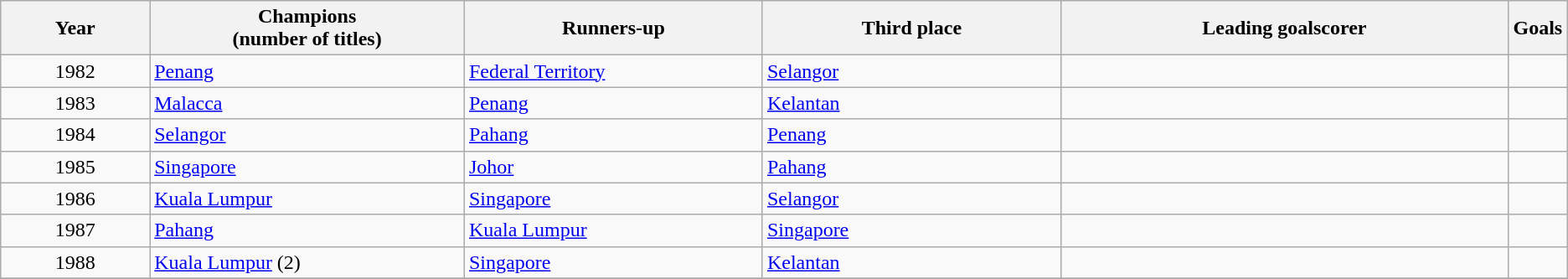<table class="wikitable">
<tr>
<th style="width:9%;">Year</th>
<th style="width:19%;">Champions<br>(number of titles)</th>
<th style="width:18%;">Runners-up</th>
<th style="width:18%;">Third place</th>
<th style="width:27%;">Leading goalscorer</th>
<th style="width:1%;">Goals</th>
</tr>
<tr>
<td align=center>1982</td>
<td><a href='#'>Penang</a></td>
<td><a href='#'>Federal Territory</a></td>
<td><a href='#'>Selangor</a></td>
<td></td>
<td></td>
</tr>
<tr>
<td align=center>1983</td>
<td><a href='#'>Malacca</a></td>
<td><a href='#'>Penang</a></td>
<td><a href='#'>Kelantan</a></td>
<td></td>
<td></td>
</tr>
<tr>
<td align=center>1984</td>
<td><a href='#'>Selangor</a></td>
<td><a href='#'>Pahang</a></td>
<td><a href='#'>Penang</a></td>
<td></td>
<td></td>
</tr>
<tr>
<td align=center>1985</td>
<td><a href='#'>Singapore</a></td>
<td><a href='#'>Johor</a></td>
<td><a href='#'>Pahang</a></td>
<td></td>
<td></td>
</tr>
<tr>
<td align=center>1986</td>
<td><a href='#'>Kuala Lumpur</a></td>
<td><a href='#'>Singapore</a></td>
<td><a href='#'>Selangor</a></td>
<td></td>
<td></td>
</tr>
<tr>
<td align=center>1987</td>
<td><a href='#'>Pahang</a></td>
<td><a href='#'>Kuala Lumpur</a></td>
<td><a href='#'>Singapore</a></td>
<td></td>
<td></td>
</tr>
<tr>
<td align=center>1988</td>
<td><a href='#'>Kuala Lumpur</a> (2)</td>
<td><a href='#'>Singapore</a></td>
<td><a href='#'>Kelantan</a></td>
<td></td>
<td></td>
</tr>
<tr>
</tr>
</table>
